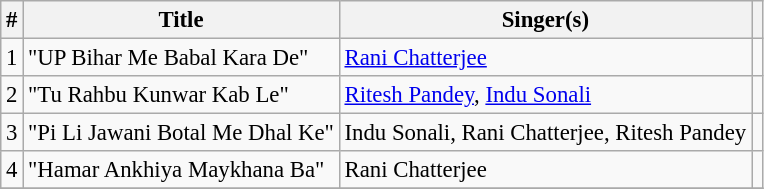<table class="wikitable" style="font-size:95%;">
<tr>
<th>#</th>
<th>Title</th>
<th>Singer(s)</th>
<th></th>
</tr>
<tr>
<td>1</td>
<td>"UP Bihar Me Babal Kara De"</td>
<td><a href='#'>Rani Chatterjee</a></td>
<td></td>
</tr>
<tr>
<td>2</td>
<td>"Tu Rahbu Kunwar Kab Le"</td>
<td><a href='#'>Ritesh Pandey</a>, <a href='#'>Indu Sonali</a></td>
<td></td>
</tr>
<tr>
<td>3</td>
<td>"Pi Li Jawani Botal Me Dhal Ke"</td>
<td>Indu Sonali, Rani Chatterjee, Ritesh Pandey</td>
<td></td>
</tr>
<tr>
<td>4</td>
<td>"Hamar Ankhiya Maykhana Ba"</td>
<td>Rani Chatterjee</td>
<td></td>
</tr>
<tr>
</tr>
</table>
